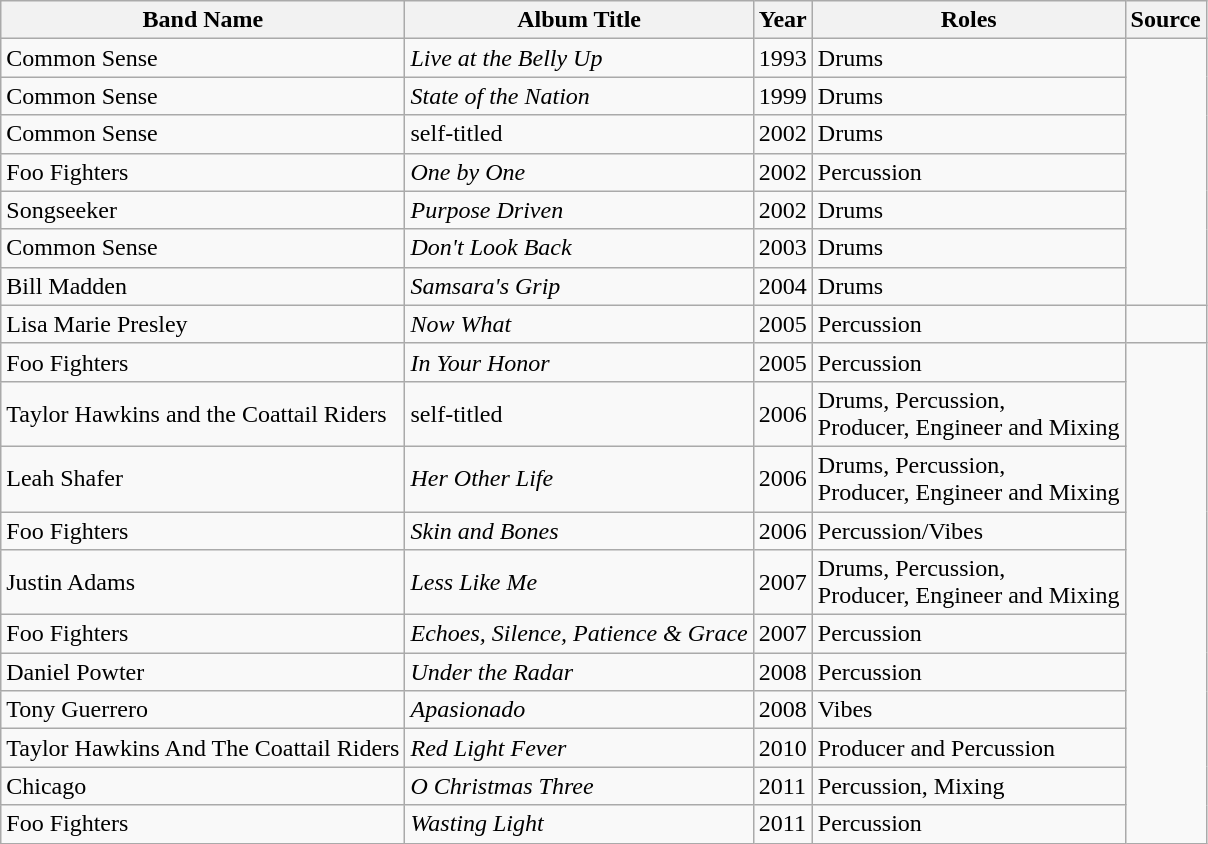<table class="wikitable sortable">
<tr>
<th>Band Name</th>
<th>Album Title</th>
<th>Year</th>
<th>Roles</th>
<th class="unsortable">Source</th>
</tr>
<tr>
<td>Common Sense</td>
<td><em>Live at the Belly Up</em></td>
<td>1993</td>
<td>Drums</td>
</tr>
<tr>
<td>Common Sense</td>
<td><em>State of the Nation</em></td>
<td>1999</td>
<td>Drums</td>
</tr>
<tr>
<td>Common Sense</td>
<td>self-titled</td>
<td>2002</td>
<td>Drums</td>
</tr>
<tr>
<td>Foo Fighters</td>
<td><em>One by One</em></td>
<td>2002</td>
<td>Percussion</td>
</tr>
<tr>
<td>Songseeker</td>
<td><em>Purpose Driven</em></td>
<td>2002</td>
<td>Drums</td>
</tr>
<tr>
<td>Common Sense</td>
<td><em>Don't Look Back</em></td>
<td>2003</td>
<td>Drums</td>
</tr>
<tr>
<td>Bill Madden</td>
<td><em>Samsara's Grip</em></td>
<td>2004</td>
<td>Drums</td>
</tr>
<tr>
<td>Lisa Marie Presley</td>
<td><em>Now What</em></td>
<td>2005</td>
<td>Percussion</td>
<td></td>
</tr>
<tr>
<td>Foo Fighters</td>
<td><em>In Your Honor</em></td>
<td>2005</td>
<td>Percussion</td>
</tr>
<tr>
<td>Taylor Hawkins and the Coattail Riders</td>
<td>self-titled</td>
<td>2006</td>
<td>Drums, Percussion,<br>Producer, Engineer and Mixing</td>
</tr>
<tr>
<td>Leah Shafer</td>
<td><em>Her Other Life</em></td>
<td>2006</td>
<td>Drums, Percussion,<br>Producer, Engineer and Mixing</td>
</tr>
<tr>
<td>Foo Fighters</td>
<td><em>Skin and Bones</em></td>
<td>2006</td>
<td>Percussion/Vibes</td>
</tr>
<tr>
<td>Justin Adams</td>
<td><em>Less Like Me</em></td>
<td>2007</td>
<td>Drums, Percussion,<br>Producer, Engineer and Mixing</td>
</tr>
<tr>
<td>Foo Fighters</td>
<td><em>Echoes, Silence, Patience & Grace</em></td>
<td>2007</td>
<td>Percussion</td>
</tr>
<tr>
<td>Daniel Powter</td>
<td><em>Under the Radar</em></td>
<td>2008</td>
<td>Percussion</td>
</tr>
<tr>
<td>Tony Guerrero</td>
<td><em>Apasionado</em></td>
<td>2008</td>
<td>Vibes</td>
</tr>
<tr>
<td>Taylor Hawkins And The Coattail Riders</td>
<td><em>Red Light Fever</em></td>
<td>2010</td>
<td>Producer and Percussion</td>
</tr>
<tr>
<td>Chicago</td>
<td><em>O Christmas Three</em></td>
<td>2011</td>
<td>Percussion, Mixing</td>
</tr>
<tr>
<td>Foo Fighters</td>
<td><em>Wasting Light</em></td>
<td>2011</td>
<td>Percussion</td>
</tr>
</table>
